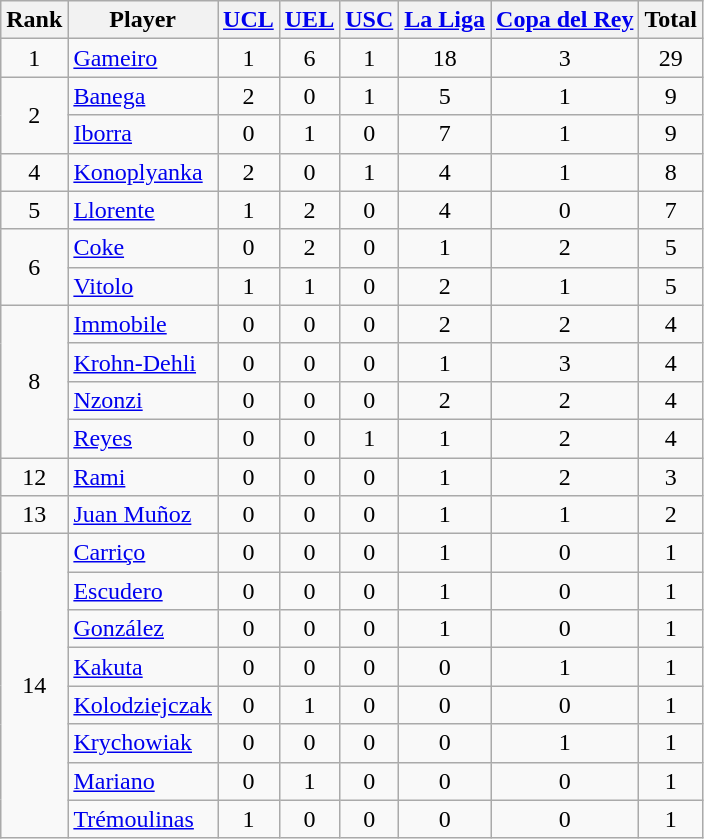<table class="wikitable">
<tr>
<th>Rank</th>
<th>Player</th>
<th><a href='#'>UCL</a></th>
<th><a href='#'>UEL</a></th>
<th><a href='#'>USC</a></th>
<th><a href='#'>La Liga</a></th>
<th><a href='#'>Copa del Rey</a></th>
<th>Total</th>
</tr>
<tr>
<td align=center>1</td>
<td> <a href='#'>Gameiro</a></td>
<td align=center>1</td>
<td align=center>6</td>
<td align=center>1</td>
<td align=center>18</td>
<td align=center>3</td>
<td align=center>29</td>
</tr>
<tr>
<td rowspan=2 align=center>2</td>
<td> <a href='#'>Banega</a></td>
<td align=center>2</td>
<td align=center>0</td>
<td align=center>1</td>
<td align=center>5</td>
<td align=center>1</td>
<td align=center>9</td>
</tr>
<tr>
<td> <a href='#'>Iborra</a></td>
<td align=center>0</td>
<td align=center>1</td>
<td align=center>0</td>
<td align=center>7</td>
<td align=center>1</td>
<td align=center>9</td>
</tr>
<tr>
<td align=center>4</td>
<td> <a href='#'>Konoplyanka</a></td>
<td align=center>2</td>
<td align=center>0</td>
<td align=center>1</td>
<td align=center>4</td>
<td align=center>1</td>
<td align=center>8</td>
</tr>
<tr>
<td align=center>5</td>
<td> <a href='#'>Llorente</a></td>
<td align=center>1</td>
<td align=center>2</td>
<td align=center>0</td>
<td align=center>4</td>
<td align=center>0</td>
<td align=center>7</td>
</tr>
<tr>
<td rowspan=2 align =center>6</td>
<td> <a href='#'>Coke</a></td>
<td align=center>0</td>
<td align=center>2</td>
<td align=center>0</td>
<td align=center>1</td>
<td align=center>2</td>
<td align=center>5</td>
</tr>
<tr>
<td> <a href='#'>Vitolo</a></td>
<td align=center>1</td>
<td align=center>1</td>
<td align=center>0</td>
<td align=center>2</td>
<td align=center>1</td>
<td align=center>5</td>
</tr>
<tr>
<td rowspan=4 align=center>8</td>
<td> <a href='#'>Immobile</a></td>
<td align=center>0</td>
<td align=center>0</td>
<td align=center>0</td>
<td align=center>2</td>
<td align=center>2</td>
<td align=center>4</td>
</tr>
<tr>
<td> <a href='#'>Krohn-Dehli</a></td>
<td align=center>0</td>
<td align=center>0</td>
<td align=center>0</td>
<td align=center>1</td>
<td align=center>3</td>
<td align=center>4</td>
</tr>
<tr>
<td> <a href='#'>Nzonzi</a></td>
<td align=center>0</td>
<td align=center>0</td>
<td align=center>0</td>
<td align=center>2</td>
<td align=center>2</td>
<td align=center>4</td>
</tr>
<tr>
<td> <a href='#'>Reyes</a></td>
<td align=center>0</td>
<td align=center>0</td>
<td align=center>1</td>
<td align=center>1</td>
<td align=center>2</td>
<td align=center>4</td>
</tr>
<tr>
<td align =center>12</td>
<td> <a href='#'>Rami</a></td>
<td align=center>0</td>
<td align=center>0</td>
<td align=center>0</td>
<td align=center>1</td>
<td align=center>2</td>
<td align=center>3</td>
</tr>
<tr>
<td align =center>13</td>
<td> <a href='#'>Juan Muñoz</a></td>
<td align=center>0</td>
<td align=center>0</td>
<td align=center>0</td>
<td align=center>1</td>
<td align=center>1</td>
<td align=center>2</td>
</tr>
<tr>
<td rowspan = 8 align =center>14</td>
<td> <a href='#'>Carriço</a></td>
<td align=center>0</td>
<td align=center>0</td>
<td align=center>0</td>
<td align=center>1</td>
<td align=center>0</td>
<td align=center>1</td>
</tr>
<tr>
<td> <a href='#'>Escudero</a></td>
<td align=center>0</td>
<td align=center>0</td>
<td align=center>0</td>
<td align=center>1</td>
<td align=center>0</td>
<td align=center>1</td>
</tr>
<tr>
<td> <a href='#'>González</a></td>
<td align=center>0</td>
<td align=center>0</td>
<td align=center>0</td>
<td align=center>1</td>
<td align=center>0</td>
<td align=center>1</td>
</tr>
<tr>
<td> <a href='#'>Kakuta</a></td>
<td align=center>0</td>
<td align=center>0</td>
<td align=center>0</td>
<td align=center>0</td>
<td align=center>1</td>
<td align=center>1</td>
</tr>
<tr>
<td> <a href='#'>Kolodziejczak</a></td>
<td align=center>0</td>
<td align=center>1</td>
<td align=center>0</td>
<td align=center>0</td>
<td align=center>0</td>
<td align=center>1</td>
</tr>
<tr>
<td> <a href='#'>Krychowiak</a></td>
<td align=center>0</td>
<td align=center>0</td>
<td align=center>0</td>
<td align=center>0</td>
<td align=center>1</td>
<td align=center>1</td>
</tr>
<tr>
<td> <a href='#'>Mariano</a></td>
<td align=center>0</td>
<td align=center>1</td>
<td align=center>0</td>
<td align=center>0</td>
<td align=center>0</td>
<td align=center>1</td>
</tr>
<tr>
<td> <a href='#'>Trémoulinas</a></td>
<td align=center>1</td>
<td align=center>0</td>
<td align=center>0</td>
<td align=center>0</td>
<td align=center>0</td>
<td align=center>1</td>
</tr>
</table>
